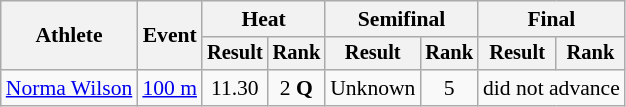<table class="wikitable" style="font-size:90%">
<tr>
<th rowspan=2>Athlete</th>
<th rowspan=2>Event</th>
<th colspan=2>Heat</th>
<th colspan=2>Semifinal</th>
<th colspan=2>Final</th>
</tr>
<tr style="font-size:95%">
<th>Result</th>
<th>Rank</th>
<th>Result</th>
<th>Rank</th>
<th>Result</th>
<th>Rank</th>
</tr>
<tr align=center>
<td align=left><a href='#'>Norma Wilson</a></td>
<td align=left><a href='#'>100 m</a></td>
<td>11.30</td>
<td>2 <strong>Q</strong></td>
<td>Unknown</td>
<td>5</td>
<td colspan=2>did not advance</td>
</tr>
</table>
